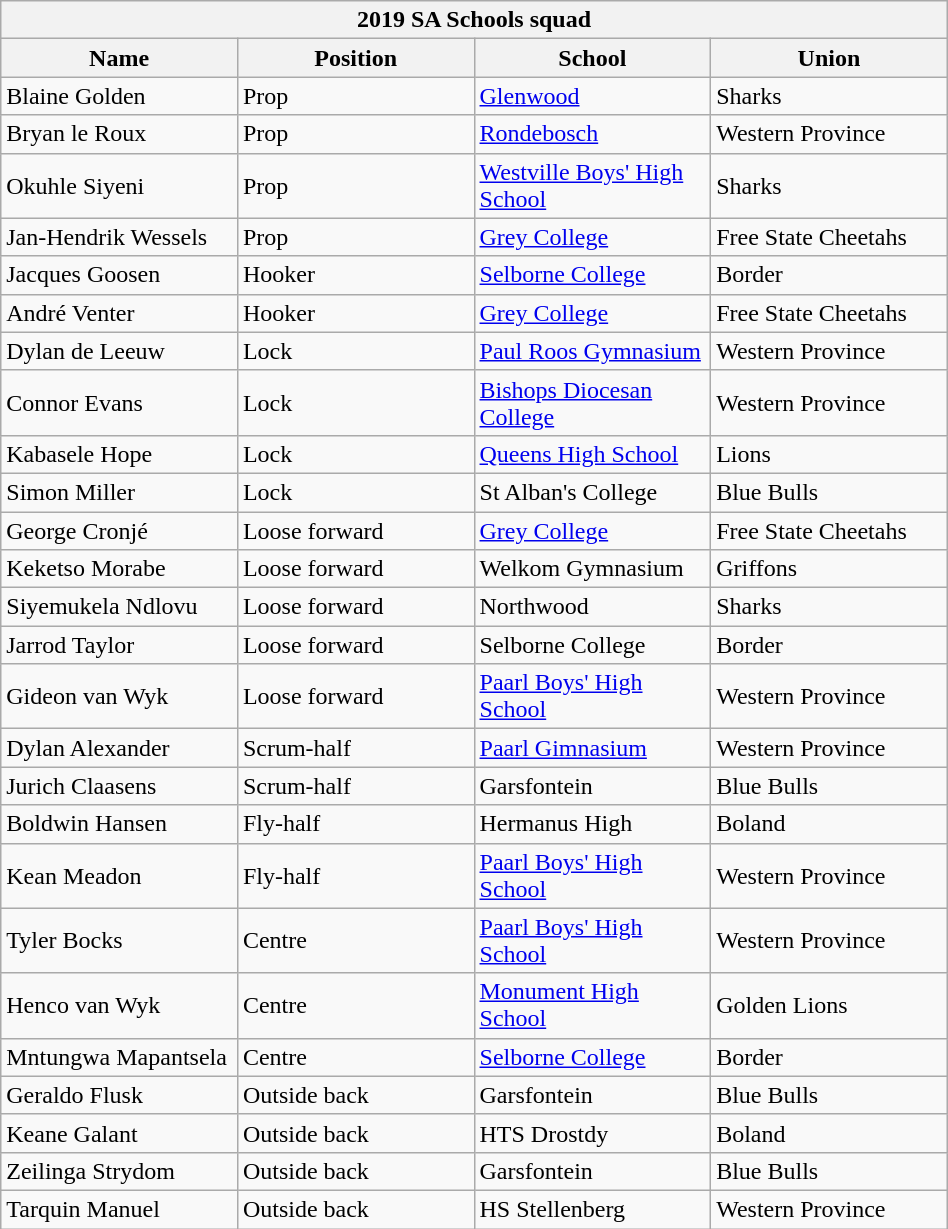<table class="wikitable sortable" style="text-align:left; width:50%">
<tr>
<th colspan="100%">2019 SA Schools squad</th>
</tr>
<tr>
<th style="width:25%;">Name</th>
<th style="width:25%;">Position</th>
<th style="width:25%;">School</th>
<th style="width:25%;">Union</th>
</tr>
<tr>
<td>Blaine Golden</td>
<td>Prop</td>
<td><a href='#'>Glenwood</a></td>
<td>Sharks</td>
</tr>
<tr>
<td>Bryan le Roux</td>
<td>Prop</td>
<td><a href='#'>Rondebosch</a></td>
<td>Western Province</td>
</tr>
<tr>
<td>Okuhle Siyeni</td>
<td>Prop</td>
<td><a href='#'>Westville Boys' High School</a></td>
<td>Sharks</td>
</tr>
<tr>
<td>Jan-Hendrik Wessels</td>
<td>Prop</td>
<td><a href='#'>Grey College</a></td>
<td>Free State Cheetahs</td>
</tr>
<tr>
<td>Jacques Goosen</td>
<td>Hooker</td>
<td><a href='#'>Selborne College</a></td>
<td>Border</td>
</tr>
<tr>
<td>André Venter</td>
<td>Hooker</td>
<td><a href='#'>Grey College</a></td>
<td>Free State Cheetahs</td>
</tr>
<tr>
<td>Dylan de Leeuw</td>
<td>Lock</td>
<td><a href='#'>Paul Roos Gymnasium</a></td>
<td>Western Province</td>
</tr>
<tr>
<td>Connor Evans</td>
<td>Lock</td>
<td><a href='#'>Bishops Diocesan College</a></td>
<td>Western Province</td>
</tr>
<tr>
<td>Kabasele Hope</td>
<td>Lock</td>
<td><a href='#'>Queens High School</a></td>
<td>Lions</td>
</tr>
<tr>
<td>Simon Miller</td>
<td>Lock</td>
<td>St Alban's College</td>
<td>Blue Bulls</td>
</tr>
<tr>
<td>George Cronjé</td>
<td>Loose forward</td>
<td><a href='#'>Grey College</a></td>
<td>Free State Cheetahs</td>
</tr>
<tr>
<td>Keketso Morabe</td>
<td>Loose forward</td>
<td>Welkom Gymnasium</td>
<td>Griffons</td>
</tr>
<tr>
<td>Siyemukela Ndlovu</td>
<td>Loose forward</td>
<td>Northwood</td>
<td>Sharks</td>
</tr>
<tr>
<td>Jarrod Taylor</td>
<td>Loose forward</td>
<td>Selborne College</td>
<td>Border</td>
</tr>
<tr>
<td>Gideon van Wyk</td>
<td>Loose forward</td>
<td><a href='#'>Paarl Boys' High School</a></td>
<td>Western Province</td>
</tr>
<tr>
<td>Dylan Alexander</td>
<td>Scrum-half</td>
<td><a href='#'>Paarl Gimnasium</a></td>
<td>Western Province</td>
</tr>
<tr>
<td>Jurich Claasens</td>
<td>Scrum-half</td>
<td>Garsfontein</td>
<td>Blue Bulls</td>
</tr>
<tr>
<td>Boldwin Hansen</td>
<td>Fly-half</td>
<td>Hermanus High</td>
<td>Boland</td>
</tr>
<tr>
<td>Kean Meadon</td>
<td>Fly-half</td>
<td><a href='#'>Paarl Boys' High School</a></td>
<td>Western Province</td>
</tr>
<tr>
<td>Tyler Bocks</td>
<td>Centre</td>
<td><a href='#'>Paarl Boys' High School</a></td>
<td>Western Province</td>
</tr>
<tr>
<td>Henco van Wyk</td>
<td>Centre</td>
<td><a href='#'>Monument High School</a></td>
<td>Golden Lions</td>
</tr>
<tr>
<td>Mntungwa Mapantsela</td>
<td>Centre</td>
<td><a href='#'>Selborne College</a></td>
<td>Border</td>
</tr>
<tr>
<td>Geraldo Flusk</td>
<td>Outside back</td>
<td>Garsfontein</td>
<td>Blue Bulls</td>
</tr>
<tr>
<td>Keane Galant</td>
<td>Outside back</td>
<td>HTS Drostdy</td>
<td>Boland</td>
</tr>
<tr>
<td>Zeilinga Strydom</td>
<td>Outside back</td>
<td>Garsfontein</td>
<td>Blue Bulls</td>
</tr>
<tr>
<td>Tarquin Manuel</td>
<td>Outside back</td>
<td>HS Stellenberg</td>
<td>Western Province</td>
</tr>
</table>
